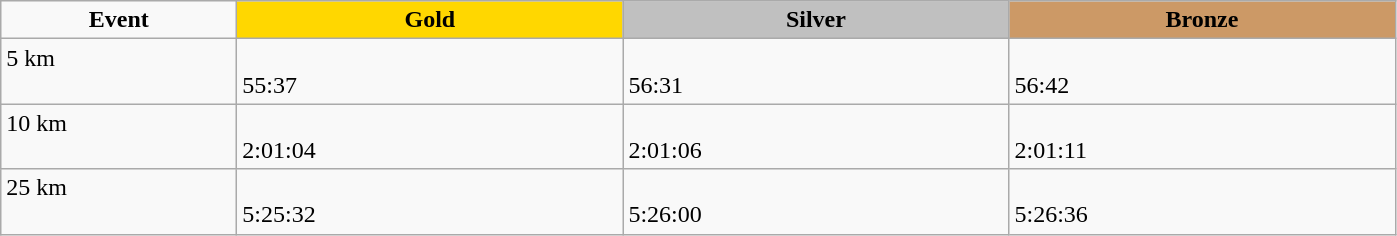<table class="wikitable" style="text-align:left">
<tr align="center">
<td width=150><strong>Event</strong></td>
<td width=250 bgcolor=gold><strong>Gold</strong></td>
<td width=250 bgcolor=silver><strong>Silver</strong></td>
<td width=250 bgcolor=CC9966><strong>Bronze</strong></td>
</tr>
<tr valign="top">
<td>5 km<br><div></div></td>
<td><br> 55:37</td>
<td><br>56:31</td>
<td><br>56:42</td>
</tr>
<tr valign="top">
<td>10 km<br><div></div></td>
<td><br> 2:01:04</td>
<td><br> 2:01:06</td>
<td><br> 2:01:11</td>
</tr>
<tr valign="top">
<td>25 km<br><div></div></td>
<td><br>5:25:32</td>
<td><br>5:26:00</td>
<td><br>5:26:36</td>
</tr>
</table>
